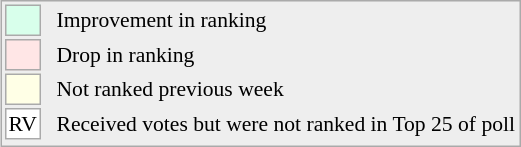<table align=right style="font-size:90%; border:1px solid #aaaaaa; white-space:nowrap; background:#eeeeee;">
<tr>
<td style="background:#d8ffeb; width:20px; border:1px solid #aaaaaa;"> </td>
<td rowspan=5> </td>
<td>Improvement in ranking</td>
</tr>
<tr>
<td style="background:#ffe6e6; width:20px; border:1px solid #aaaaaa;"> </td>
<td>Drop in ranking</td>
</tr>
<tr>
<td style="background:#ffffe6; width:20px; border:1px solid #aaaaaa;"> </td>
<td>Not ranked previous week</td>
</tr>
<tr>
<td align=center style="width:20px; border:1px solid #aaaaaa; background:white;">RV</td>
<td>Received votes but were not ranked in Top 25 of poll</td>
</tr>
<tr>
</tr>
</table>
